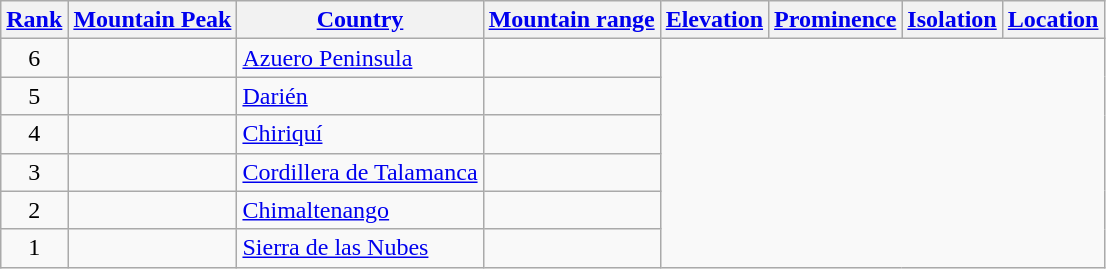<table class="wikitable sortable">
<tr>
<th><a href='#'>Rank</a></th>
<th><a href='#'>Mountain Peak</a></th>
<th><a href='#'>Country</a></th>
<th><a href='#'>Mountain range</a></th>
<th><a href='#'>Elevation</a></th>
<th><a href='#'>Prominence</a></th>
<th><a href='#'>Isolation</a></th>
<th><a href='#'>Location</a></th>
</tr>
<tr>
<td align=center>6<br></td>
<td></td>
<td><a href='#'>Azuero Peninsula</a><br></td>
<td></td>
</tr>
<tr>
<td align=center>5<br></td>
<td></td>
<td><a href='#'>Darién</a><br></td>
<td></td>
</tr>
<tr>
<td align=center>4<br></td>
<td></td>
<td><a href='#'>Chiriquí</a><br></td>
<td></td>
</tr>
<tr>
<td align=center>3<br></td>
<td></td>
<td><a href='#'>Cordillera de Talamanca</a><br></td>
<td></td>
</tr>
<tr>
<td align=center>2<br></td>
<td></td>
<td><a href='#'>Chimaltenango</a><br></td>
<td></td>
</tr>
<tr>
<td align=center>1<br></td>
<td></td>
<td><a href='#'>Sierra de las Nubes</a><br></td>
<td></td>
</tr>
</table>
